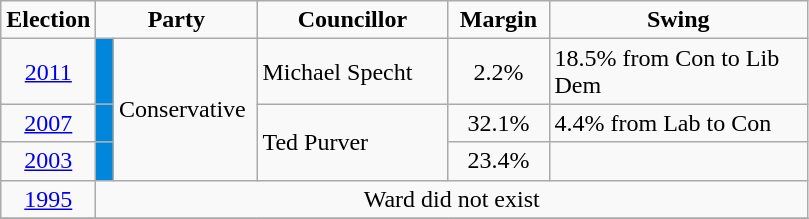<table class="wikitable" border="1">
<tr>
<td width=50 align="center"><strong>Election</strong></td>
<td width=100 align="center" colspan="2"><strong>Party</strong></td>
<td width=120 align="center"><strong>Councillor</strong></td>
<td width=60 align="center"><strong>Margin</strong></td>
<td width=165 align="center"><strong>Swing</strong></td>
</tr>
<tr>
<td align="center"><a href='#'>2011</a></td>
<td bgcolor="#0087DC"> </td>
<td rowspan="3">Conservative</td>
<td>Michael Specht</td>
<td align="center">2.2%</td>
<td>18.5% from Con to Lib Dem</td>
</tr>
<tr>
<td align="center"><a href='#'>2007</a></td>
<td bgcolor="#0087DC"> </td>
<td rowspan="2">Ted Purver</td>
<td align="center">32.1%</td>
<td>4.4% from Lab to Con</td>
</tr>
<tr>
<td align="center"><a href='#'>2003</a></td>
<td bgcolor="#0087DC"> </td>
<td align="center">23.4%</td>
<td></td>
</tr>
<tr>
<td align="center"><a href='#'>1995</a></td>
<td align="center" colspan="5">Ward did not exist</td>
</tr>
<tr>
</tr>
</table>
